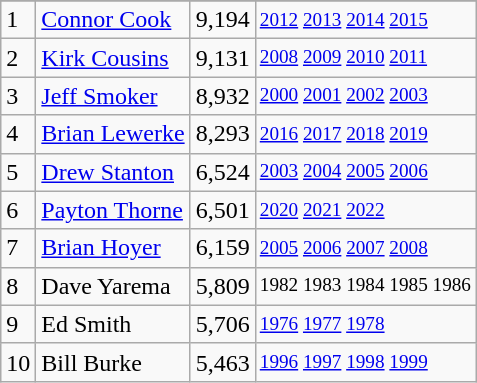<table class="wikitable">
<tr>
</tr>
<tr>
<td>1</td>
<td><a href='#'>Connor Cook</a></td>
<td>9,194</td>
<td style="font-size:80%;"><a href='#'>2012</a> <a href='#'>2013</a> <a href='#'>2014</a> <a href='#'>2015</a></td>
</tr>
<tr>
<td>2</td>
<td><a href='#'>Kirk Cousins</a></td>
<td>9,131</td>
<td style="font-size:80%;"><a href='#'>2008</a> <a href='#'>2009</a> <a href='#'>2010</a> <a href='#'>2011</a></td>
</tr>
<tr>
<td>3</td>
<td><a href='#'>Jeff Smoker</a></td>
<td>8,932</td>
<td style="font-size:80%;"><a href='#'>2000</a> <a href='#'>2001</a> <a href='#'>2002</a> <a href='#'>2003</a></td>
</tr>
<tr>
<td>4</td>
<td><a href='#'>Brian Lewerke</a></td>
<td>8,293</td>
<td style="font-size:80%;"><a href='#'>2016</a> <a href='#'>2017</a> <a href='#'>2018</a> <a href='#'>2019</a></td>
</tr>
<tr>
<td>5</td>
<td><a href='#'>Drew Stanton</a></td>
<td>6,524</td>
<td style="font-size:80%;"><a href='#'>2003</a> <a href='#'>2004</a> <a href='#'>2005</a> <a href='#'>2006</a></td>
</tr>
<tr>
<td>6</td>
<td><a href='#'>Payton Thorne</a></td>
<td>6,501</td>
<td style="font-size:80%;"><a href='#'>2020</a> <a href='#'>2021</a> <a href='#'>2022</a></td>
</tr>
<tr>
<td>7</td>
<td><a href='#'>Brian Hoyer</a></td>
<td>6,159</td>
<td style="font-size:80%;"><a href='#'>2005</a> <a href='#'>2006</a> <a href='#'>2007</a> <a href='#'>2008</a></td>
</tr>
<tr>
<td>8</td>
<td>Dave Yarema</td>
<td>5,809</td>
<td style="font-size:80%;">1982 1983 1984 1985 1986</td>
</tr>
<tr>
<td>9</td>
<td>Ed Smith</td>
<td>5,706</td>
<td style="font-size:80%;"><a href='#'>1976</a> <a href='#'>1977</a> <a href='#'>1978</a></td>
</tr>
<tr>
<td>10</td>
<td>Bill Burke</td>
<td>5,463</td>
<td style="font-size:80%;"><a href='#'>1996</a> <a href='#'>1997</a> <a href='#'>1998</a> <a href='#'>1999</a></td>
</tr>
</table>
